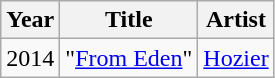<table class="wikitable sortable">
<tr>
<th>Year</th>
<th>Title</th>
<th>Artist</th>
</tr>
<tr>
<td>2014</td>
<td>"<a href='#'>From Eden</a>"</td>
<td><a href='#'>Hozier</a></td>
</tr>
</table>
